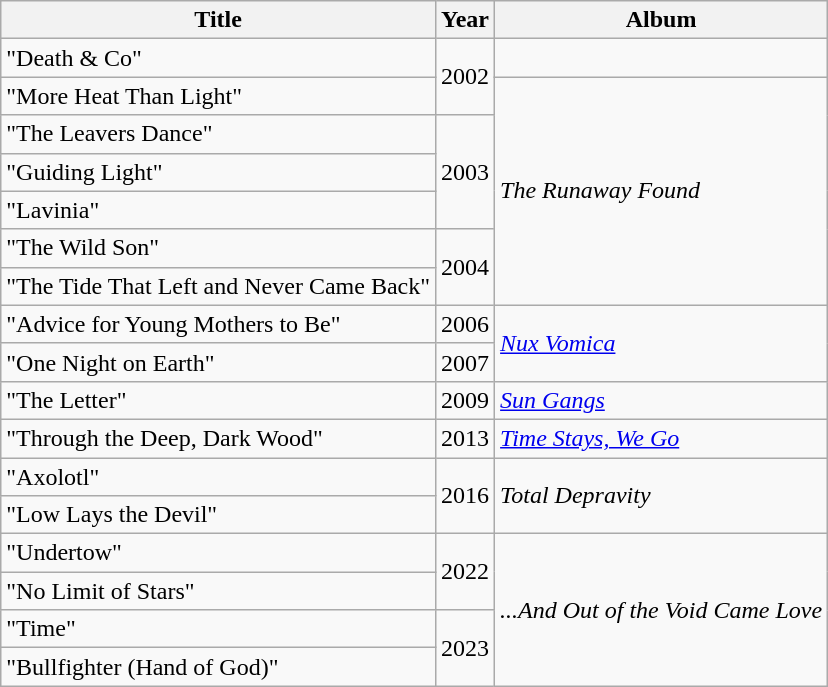<table class="wikitable">
<tr>
<th>Title</th>
<th>Year</th>
<th>Album</th>
</tr>
<tr>
<td>"Death & Co"</td>
<td rowspan="2">2002</td>
<td></td>
</tr>
<tr>
<td>"More Heat Than Light"</td>
<td rowspan="6"><em>The Runaway Found</em></td>
</tr>
<tr>
<td>"The Leavers Dance"</td>
<td rowspan="3">2003</td>
</tr>
<tr>
<td>"Guiding Light"</td>
</tr>
<tr>
<td>"Lavinia"</td>
</tr>
<tr>
<td>"The Wild Son"</td>
<td rowspan="2">2004</td>
</tr>
<tr>
<td>"The Tide That Left and Never Came Back"</td>
</tr>
<tr>
<td>"Advice for Young Mothers to Be"</td>
<td>2006</td>
<td rowspan="2"><em><a href='#'>Nux Vomica</a></em></td>
</tr>
<tr>
<td>"One Night on Earth"</td>
<td>2007</td>
</tr>
<tr>
<td>"The Letter"</td>
<td>2009</td>
<td><em><a href='#'>Sun Gangs</a></em></td>
</tr>
<tr>
<td>"Through the Deep, Dark Wood"</td>
<td>2013</td>
<td><em><a href='#'>Time Stays, We Go</a></em></td>
</tr>
<tr>
<td>"Axolotl"</td>
<td rowspan="2">2016</td>
<td rowspan="2"><em>Total Depravity</em></td>
</tr>
<tr>
<td>"Low Lays the Devil"</td>
</tr>
<tr>
<td>"Undertow"</td>
<td rowspan="2">2022</td>
<td rowspan="4"><em>...And Out of the Void Came Love</em></td>
</tr>
<tr>
<td>"No Limit of Stars"</td>
</tr>
<tr>
<td>"Time"</td>
<td rowspan="2">2023</td>
</tr>
<tr>
<td>"Bullfighter (Hand of God)"</td>
</tr>
</table>
